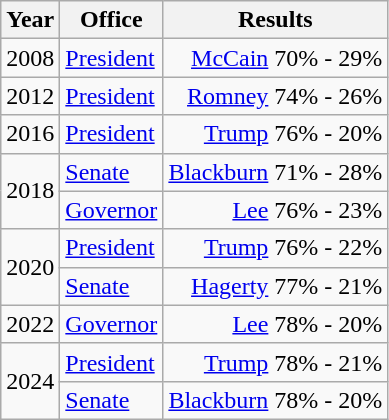<table class=wikitable>
<tr>
<th>Year</th>
<th>Office</th>
<th>Results</th>
</tr>
<tr>
<td>2008</td>
<td><a href='#'>President</a></td>
<td align="right" ><a href='#'>McCain</a> 70% - 29%</td>
</tr>
<tr>
<td>2012</td>
<td><a href='#'>President</a></td>
<td align="right" ><a href='#'>Romney</a> 74% - 26%</td>
</tr>
<tr>
<td>2016</td>
<td><a href='#'>President</a></td>
<td align="right" ><a href='#'>Trump</a> 76% - 20%</td>
</tr>
<tr>
<td rowspan=2>2018</td>
<td><a href='#'>Senate</a></td>
<td align="right" ><a href='#'>Blackburn</a> 71% - 28%</td>
</tr>
<tr>
<td><a href='#'>Governor</a></td>
<td align="right" ><a href='#'>Lee</a> 76% - 23%</td>
</tr>
<tr>
<td rowspan=2>2020</td>
<td><a href='#'>President</a></td>
<td align="right" ><a href='#'>Trump</a> 76% - 22%</td>
</tr>
<tr>
<td><a href='#'>Senate</a></td>
<td align="right" ><a href='#'>Hagerty</a> 77% - 21%</td>
</tr>
<tr>
<td>2022</td>
<td><a href='#'>Governor</a></td>
<td align="right" ><a href='#'>Lee</a> 78% - 20%</td>
</tr>
<tr>
<td rowspan=2>2024</td>
<td><a href='#'>President</a></td>
<td align="right" ><a href='#'>Trump</a> 78% - 21%</td>
</tr>
<tr>
<td><a href='#'>Senate</a></td>
<td align="right" ><a href='#'>Blackburn</a> 78% - 20%</td>
</tr>
</table>
